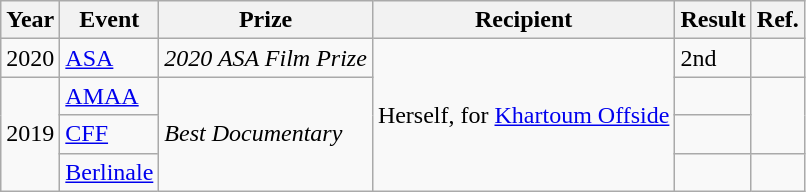<table class="wikitable">
<tr>
<th>Year</th>
<th>Event</th>
<th>Prize</th>
<th>Recipient</th>
<th>Result</th>
<th>Ref.</th>
</tr>
<tr>
<td>2020</td>
<td><a href='#'>ASA</a></td>
<td><em>2020 ASA Film Prize</em></td>
<td rowspan=4>Herself, for <a href='#'>Khartoum Offside</a></td>
<td>2nd </td>
<td></td>
</tr>
<tr>
<td rowspan=3>2019</td>
<td><a href='#'>AMAA</a></td>
<td rowspan=3><em>Best Documentary</em></td>
<td></td>
<td rowspan=2></td>
</tr>
<tr>
<td><a href='#'>CFF</a></td>
<td></td>
</tr>
<tr>
<td><a href='#'>Berlinale</a></td>
<td></td>
<td></td>
</tr>
</table>
